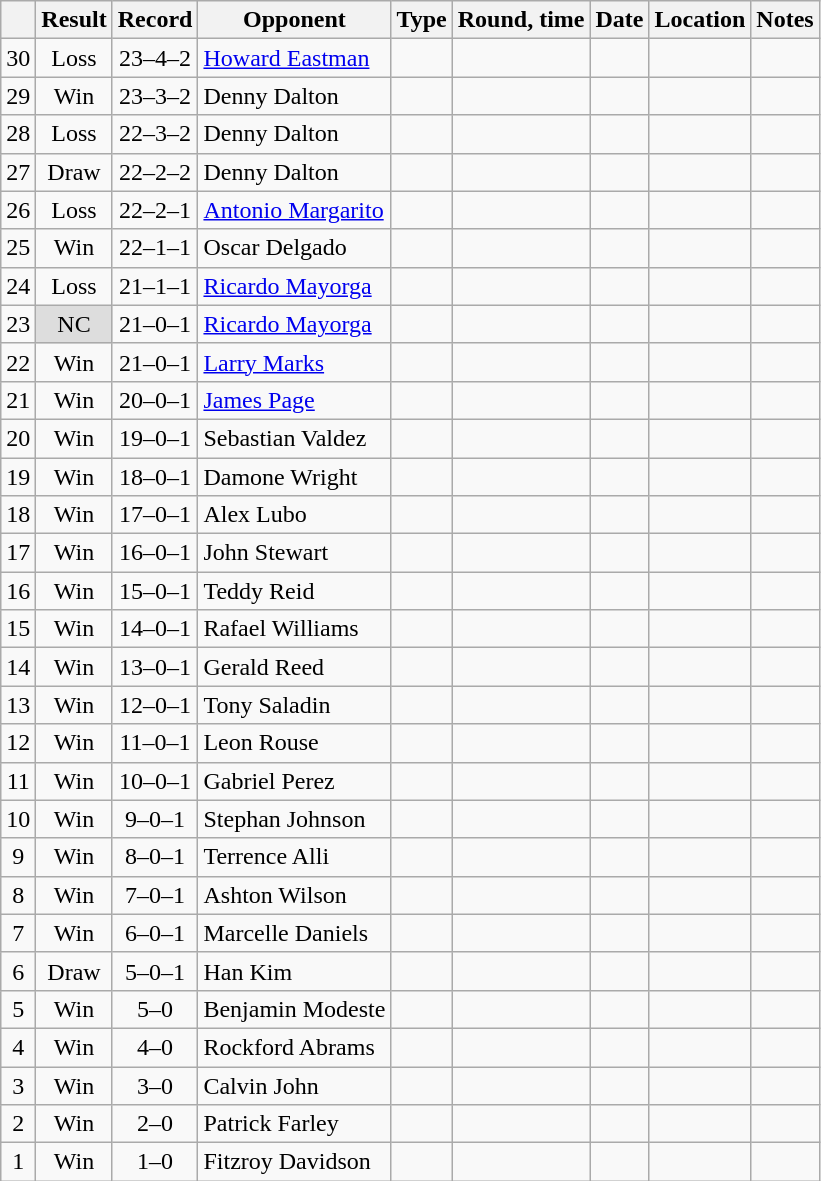<table class=wikitable style=text-align:center>
<tr>
<th></th>
<th>Result</th>
<th>Record</th>
<th>Opponent</th>
<th>Type</th>
<th>Round, time</th>
<th>Date</th>
<th>Location</th>
<th>Notes</th>
</tr>
<tr>
<td>30</td>
<td>Loss</td>
<td>23–4–2 </td>
<td align=left><a href='#'>Howard Eastman</a></td>
<td></td>
<td></td>
<td></td>
<td align=left></td>
<td align=left></td>
</tr>
<tr>
<td>29</td>
<td>Win</td>
<td>23–3–2 </td>
<td align=left>Denny Dalton</td>
<td></td>
<td></td>
<td></td>
<td align=left></td>
<td align=left></td>
</tr>
<tr>
<td>28</td>
<td>Loss</td>
<td>22–3–2 </td>
<td align=left>Denny Dalton</td>
<td></td>
<td></td>
<td></td>
<td align=left></td>
<td align=left></td>
</tr>
<tr>
<td>27</td>
<td>Draw</td>
<td>22–2–2 </td>
<td align=left>Denny Dalton</td>
<td></td>
<td></td>
<td></td>
<td align=left></td>
<td align=left></td>
</tr>
<tr>
<td>26</td>
<td>Loss</td>
<td>22–2–1 </td>
<td align=left><a href='#'>Antonio Margarito</a></td>
<td></td>
<td></td>
<td></td>
<td align=left></td>
<td align=left></td>
</tr>
<tr>
<td>25</td>
<td>Win</td>
<td>22–1–1 </td>
<td align=left>Oscar Delgado</td>
<td></td>
<td></td>
<td></td>
<td align=left></td>
<td align=left></td>
</tr>
<tr>
<td>24</td>
<td>Loss</td>
<td>21–1–1 </td>
<td align=left><a href='#'>Ricardo Mayorga</a></td>
<td></td>
<td></td>
<td></td>
<td align=left></td>
<td align=left></td>
</tr>
<tr>
<td>23</td>
<td style=background:#DDD>NC</td>
<td>21–0–1 </td>
<td align=left><a href='#'>Ricardo Mayorga</a></td>
<td></td>
<td></td>
<td></td>
<td align=left></td>
<td align=left></td>
</tr>
<tr>
<td>22</td>
<td>Win</td>
<td>21–0–1</td>
<td align=left><a href='#'>Larry Marks</a></td>
<td></td>
<td></td>
<td></td>
<td align=left></td>
<td align=left></td>
</tr>
<tr>
<td>21</td>
<td>Win</td>
<td>20–0–1</td>
<td align=left><a href='#'>James Page</a></td>
<td></td>
<td></td>
<td></td>
<td align=left></td>
<td align=left></td>
</tr>
<tr>
<td>20</td>
<td>Win</td>
<td>19–0–1</td>
<td align=left>Sebastian Valdez</td>
<td></td>
<td></td>
<td></td>
<td align=left></td>
<td align=left></td>
</tr>
<tr>
<td>19</td>
<td>Win</td>
<td>18–0–1</td>
<td align=left>Damone Wright</td>
<td></td>
<td></td>
<td></td>
<td align=left></td>
<td align=left></td>
</tr>
<tr>
<td>18</td>
<td>Win</td>
<td>17–0–1</td>
<td align=left>Alex Lubo</td>
<td></td>
<td></td>
<td></td>
<td align=left></td>
<td align=left></td>
</tr>
<tr>
<td>17</td>
<td>Win</td>
<td>16–0–1</td>
<td align=left>John Stewart</td>
<td></td>
<td></td>
<td></td>
<td align=left></td>
<td align=left></td>
</tr>
<tr>
<td>16</td>
<td>Win</td>
<td>15–0–1</td>
<td align=left>Teddy Reid</td>
<td></td>
<td></td>
<td></td>
<td align=left></td>
<td align=left></td>
</tr>
<tr>
<td>15</td>
<td>Win</td>
<td>14–0–1</td>
<td align=left>Rafael Williams</td>
<td></td>
<td></td>
<td></td>
<td align=left></td>
<td align=left></td>
</tr>
<tr>
<td>14</td>
<td>Win</td>
<td>13–0–1</td>
<td align=left>Gerald Reed</td>
<td></td>
<td></td>
<td></td>
<td align=left></td>
<td align=left></td>
</tr>
<tr>
<td>13</td>
<td>Win</td>
<td>12–0–1</td>
<td align=left>Tony Saladin</td>
<td></td>
<td></td>
<td></td>
<td align=left></td>
<td align=left></td>
</tr>
<tr>
<td>12</td>
<td>Win</td>
<td>11–0–1</td>
<td align=left>Leon Rouse</td>
<td></td>
<td></td>
<td></td>
<td align=left></td>
<td align=left></td>
</tr>
<tr>
<td>11</td>
<td>Win</td>
<td>10–0–1</td>
<td align=left>Gabriel Perez</td>
<td></td>
<td></td>
<td></td>
<td align=left></td>
<td align=left></td>
</tr>
<tr>
<td>10</td>
<td>Win</td>
<td>9–0–1</td>
<td align=left>Stephan Johnson</td>
<td></td>
<td></td>
<td></td>
<td align=left></td>
<td align=left></td>
</tr>
<tr>
<td>9</td>
<td>Win</td>
<td>8–0–1</td>
<td align=left>Terrence Alli</td>
<td></td>
<td></td>
<td></td>
<td align=left></td>
<td align=left></td>
</tr>
<tr>
<td>8</td>
<td>Win</td>
<td>7–0–1</td>
<td align=left>Ashton Wilson</td>
<td></td>
<td></td>
<td></td>
<td align=left></td>
<td align=left></td>
</tr>
<tr>
<td>7</td>
<td>Win</td>
<td>6–0–1</td>
<td align=left>Marcelle Daniels</td>
<td></td>
<td></td>
<td></td>
<td align=left></td>
<td align=left></td>
</tr>
<tr>
<td>6</td>
<td>Draw</td>
<td>5–0–1</td>
<td align=left>Han Kim</td>
<td></td>
<td></td>
<td></td>
<td align=left></td>
<td align=left></td>
</tr>
<tr>
<td>5</td>
<td>Win</td>
<td>5–0</td>
<td align=left>Benjamin Modeste</td>
<td></td>
<td></td>
<td></td>
<td align=left></td>
<td align=left></td>
</tr>
<tr>
<td>4</td>
<td>Win</td>
<td>4–0</td>
<td align=left>Rockford Abrams</td>
<td></td>
<td></td>
<td></td>
<td align=left></td>
<td align=left></td>
</tr>
<tr>
<td>3</td>
<td>Win</td>
<td>3–0</td>
<td align=left>Calvin John</td>
<td></td>
<td></td>
<td></td>
<td align=left></td>
<td align=left></td>
</tr>
<tr>
<td>2</td>
<td>Win</td>
<td>2–0</td>
<td align=left>Patrick Farley</td>
<td></td>
<td></td>
<td></td>
<td align=left></td>
<td align=left></td>
</tr>
<tr>
<td>1</td>
<td>Win</td>
<td>1–0</td>
<td align=left>Fitzroy Davidson</td>
<td></td>
<td></td>
<td></td>
<td align=left></td>
<td align=left></td>
</tr>
</table>
